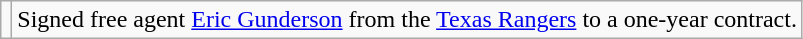<table class="wikitable">
<tr>
<td></td>
<td>Signed free agent <a href='#'>Eric Gunderson</a> from the <a href='#'>Texas Rangers</a> to a one-year contract.</td>
</tr>
</table>
